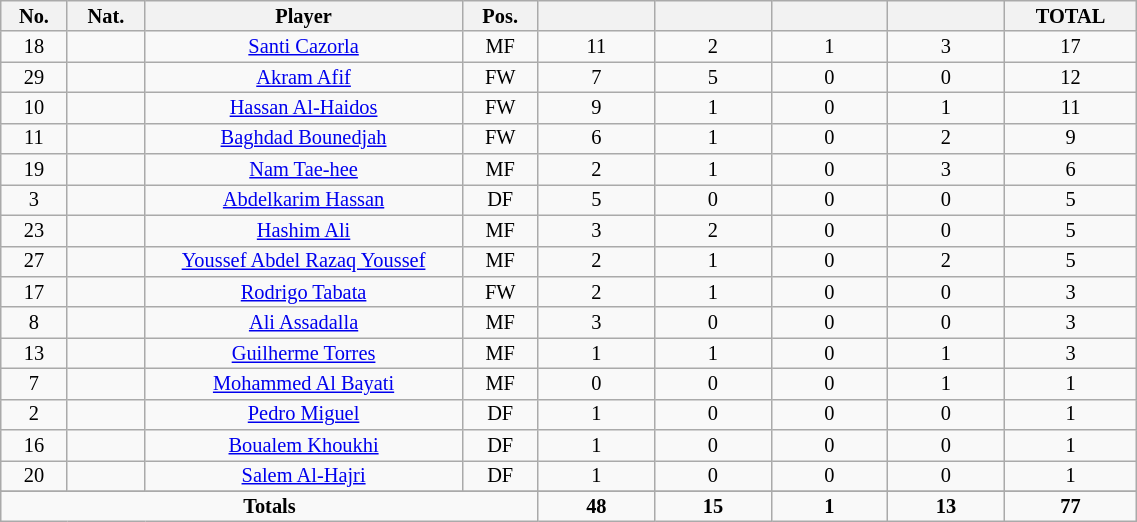<table class="wikitable sortable alternance"  style="font-size:85%; text-align:center; line-height:14px; width:60%;">
<tr>
<th width=10>No.</th>
<th width=10>Nat.</th>
<th width=120>Player</th>
<th width=10>Pos.</th>
<th width=40></th>
<th width=40></th>
<th width=40></th>
<th width=40></th>
<th width=10>TOTAL</th>
</tr>
<tr>
<td>18</td>
<td></td>
<td><a href='#'>Santi Cazorla</a></td>
<td>MF</td>
<td>11</td>
<td>2</td>
<td>1</td>
<td>3</td>
<td>17</td>
</tr>
<tr>
<td>29</td>
<td></td>
<td><a href='#'>Akram Afif</a></td>
<td>FW</td>
<td>7</td>
<td>5</td>
<td>0</td>
<td>0</td>
<td>12</td>
</tr>
<tr>
<td>10</td>
<td></td>
<td><a href='#'>Hassan Al-Haidos</a></td>
<td>FW</td>
<td>9</td>
<td>1</td>
<td>0</td>
<td>1</td>
<td>11</td>
</tr>
<tr>
<td>11</td>
<td></td>
<td><a href='#'>Baghdad Bounedjah</a></td>
<td>FW</td>
<td>6</td>
<td>1</td>
<td>0</td>
<td>2</td>
<td>9</td>
</tr>
<tr>
<td>19</td>
<td></td>
<td><a href='#'>Nam Tae-hee</a></td>
<td>MF</td>
<td>2</td>
<td>1</td>
<td>0</td>
<td>3</td>
<td>6</td>
</tr>
<tr>
<td>3</td>
<td></td>
<td><a href='#'>Abdelkarim Hassan</a></td>
<td>DF</td>
<td>5</td>
<td>0</td>
<td>0</td>
<td>0</td>
<td>5</td>
</tr>
<tr>
<td>23</td>
<td></td>
<td><a href='#'>Hashim Ali</a></td>
<td>MF</td>
<td>3</td>
<td>2</td>
<td>0</td>
<td>0</td>
<td>5</td>
</tr>
<tr>
<td>27</td>
<td></td>
<td><a href='#'>Youssef Abdel Razaq Youssef</a></td>
<td>MF</td>
<td>2</td>
<td>1</td>
<td>0</td>
<td>2</td>
<td>5</td>
</tr>
<tr>
<td>17</td>
<td></td>
<td><a href='#'>Rodrigo Tabata</a></td>
<td>FW</td>
<td>2</td>
<td>1</td>
<td>0</td>
<td>0</td>
<td>3</td>
</tr>
<tr>
<td>8</td>
<td></td>
<td><a href='#'>Ali Assadalla</a></td>
<td>MF</td>
<td>3</td>
<td>0</td>
<td>0</td>
<td>0</td>
<td>3</td>
</tr>
<tr>
<td>13</td>
<td></td>
<td><a href='#'>Guilherme Torres</a></td>
<td>MF</td>
<td>1</td>
<td>1</td>
<td>0</td>
<td>1</td>
<td>3</td>
</tr>
<tr>
<td>7</td>
<td></td>
<td><a href='#'>Mohammed Al Bayati</a></td>
<td>MF</td>
<td>0</td>
<td>0</td>
<td>0</td>
<td>1</td>
<td>1</td>
</tr>
<tr>
<td>2</td>
<td></td>
<td><a href='#'>Pedro Miguel</a></td>
<td>DF</td>
<td>1</td>
<td>0</td>
<td>0</td>
<td>0</td>
<td>1</td>
</tr>
<tr>
<td>16</td>
<td></td>
<td><a href='#'>Boualem Khoukhi</a></td>
<td>DF</td>
<td>1</td>
<td>0</td>
<td>0</td>
<td>0</td>
<td>1</td>
</tr>
<tr>
<td>20</td>
<td></td>
<td><a href='#'>Salem Al-Hajri</a></td>
<td>DF</td>
<td>1</td>
<td>0</td>
<td>0</td>
<td>0</td>
<td>1</td>
</tr>
<tr>
</tr>
<tr class="sortbottom">
<td colspan="4"><strong>Totals</strong></td>
<td><strong>48</strong></td>
<td><strong>15</strong></td>
<td><strong>1</strong></td>
<td><strong>13</strong></td>
<td><strong>77</strong></td>
</tr>
</table>
